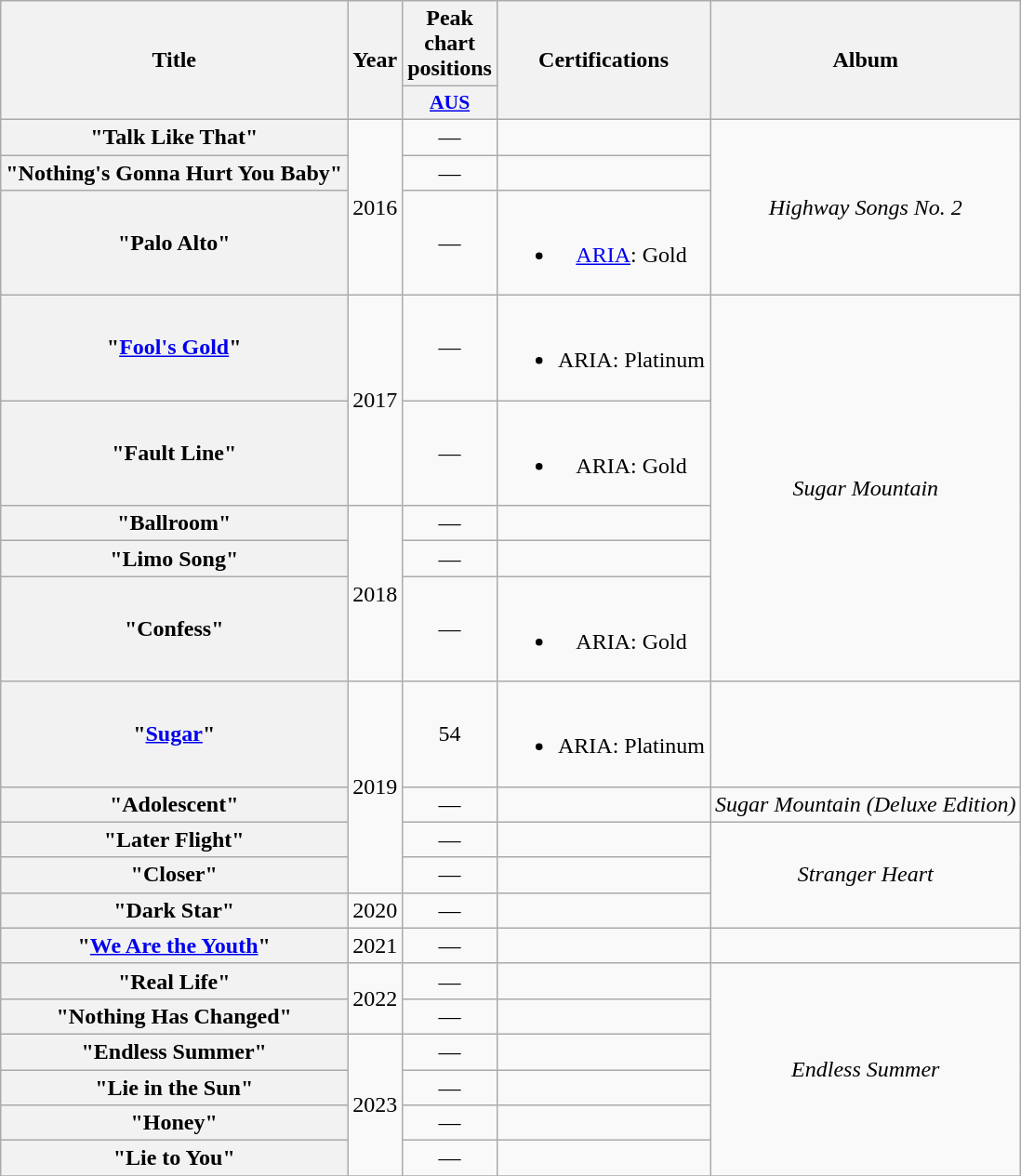<table class="wikitable plainrowheaders" style="text-align:center;">
<tr>
<th scope="col" rowspan="2">Title</th>
<th scope="col" rowspan="2">Year</th>
<th scope="col" colspan="1">Peak chart positions</th>
<th scope="col" rowspan="2">Certifications</th>
<th scope="col" rowspan="2">Album</th>
</tr>
<tr>
<th scope="col" style="width:3em;font-size:90%;"><a href='#'>AUS</a><br></th>
</tr>
<tr>
<th scope="row">"Talk Like That"</th>
<td rowspan="3">2016</td>
<td>—</td>
<td></td>
<td rowspan="3"><em>Highway Songs No. 2</em></td>
</tr>
<tr>
<th scope="row">"Nothing's Gonna Hurt You Baby"</th>
<td>—</td>
<td></td>
</tr>
<tr>
<th scope="row">"Palo Alto"</th>
<td>—</td>
<td><br><ul><li><a href='#'>ARIA</a>: Gold</li></ul></td>
</tr>
<tr>
<th scope="row">"<a href='#'>Fool's Gold</a>"</th>
<td rowspan="2">2017</td>
<td>—</td>
<td><br><ul><li>ARIA: Platinum</li></ul></td>
<td rowspan="5"><em>Sugar Mountain</em></td>
</tr>
<tr>
<th scope="row">"Fault Line"</th>
<td>—</td>
<td><br><ul><li>ARIA: Gold</li></ul></td>
</tr>
<tr>
<th scope="row">"Ballroom"</th>
<td rowspan="3">2018</td>
<td>—</td>
<td></td>
</tr>
<tr>
<th scope="row">"Limo Song"</th>
<td>—</td>
<td></td>
</tr>
<tr>
<th scope="row">"Confess"</th>
<td>—</td>
<td><br><ul><li>ARIA: Gold</li></ul></td>
</tr>
<tr>
<th scope="row">"<a href='#'>Sugar</a>" </th>
<td rowspan="4">2019</td>
<td>54</td>
<td><br><ul><li>ARIA: Platinum</li></ul></td>
<td></td>
</tr>
<tr>
<th scope="row">"Adolescent"</th>
<td>—</td>
<td></td>
<td><em>Sugar Mountain (Deluxe Edition)</em></td>
</tr>
<tr>
<th scope="row">"Later Flight"</th>
<td>—</td>
<td></td>
<td rowspan="3"><em>Stranger Heart</em></td>
</tr>
<tr>
<th scope="row">"Closer"</th>
<td>—</td>
<td></td>
</tr>
<tr>
<th scope="row">"Dark Star"</th>
<td>2020</td>
<td>—</td>
<td></td>
</tr>
<tr>
<th scope="row">"<a href='#'>We Are the Youth</a>"</th>
<td>2021</td>
<td>—</td>
<td></td>
<td></td>
</tr>
<tr>
<th scope="row">"Real Life"</th>
<td rowspan="2">2022</td>
<td>—</td>
<td></td>
<td rowspan="6"><em>Endless Summer</em></td>
</tr>
<tr>
<th scope="row">"Nothing Has Changed"</th>
<td>—</td>
<td></td>
</tr>
<tr>
<th scope="row">"Endless Summer" </th>
<td rowspan="4">2023</td>
<td>—</td>
<td></td>
</tr>
<tr>
<th scope="row">"Lie in the Sun"</th>
<td>—</td>
<td></td>
</tr>
<tr>
<th scope="row">"Honey"</th>
<td>—</td>
<td></td>
</tr>
<tr>
<th scope="row">"Lie to You"</th>
<td>—</td>
<td></td>
</tr>
<tr>
</tr>
</table>
